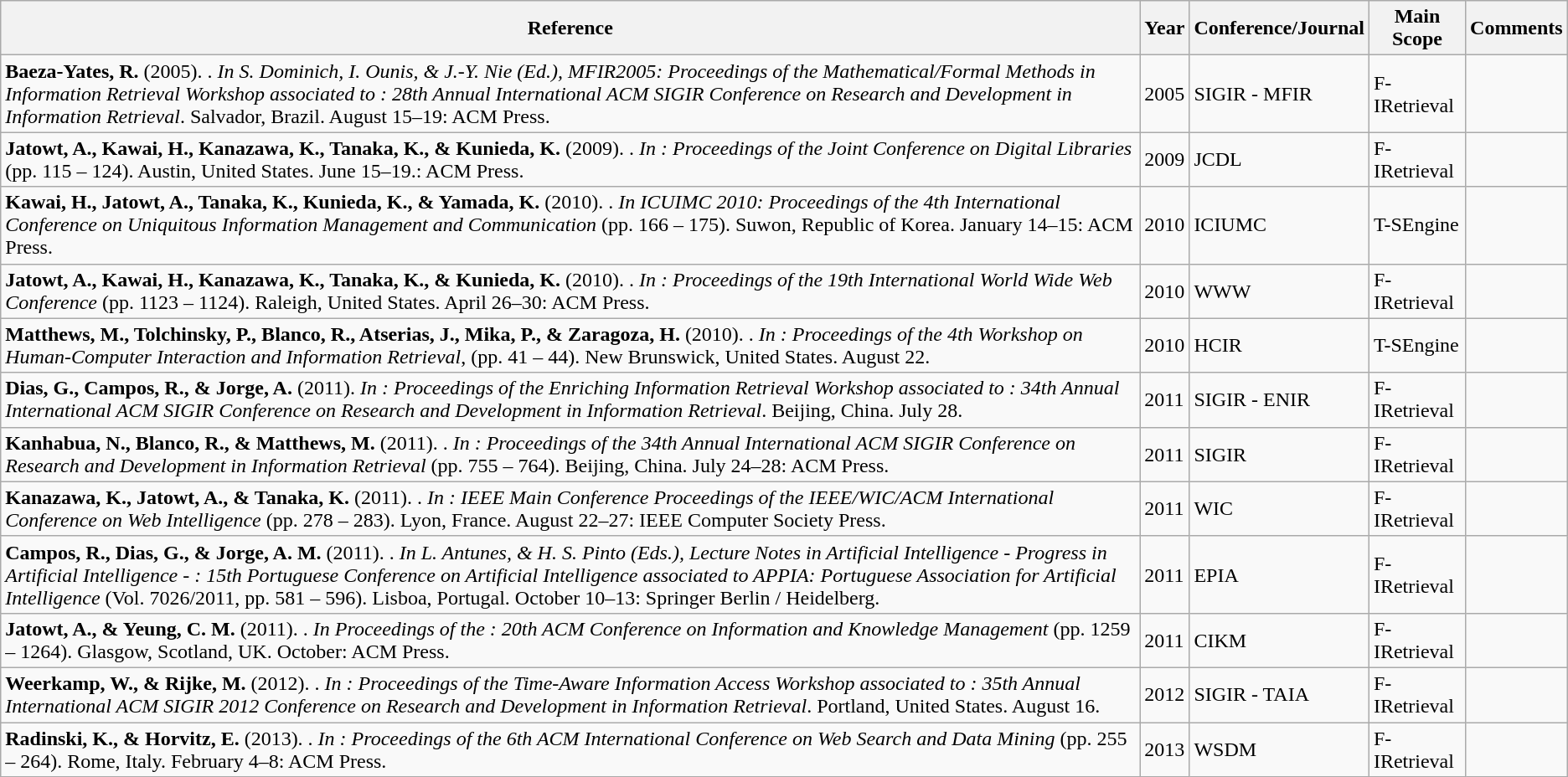<table class="wikitable sortable">
<tr>
<th>Reference</th>
<th>Year</th>
<th>Conference/Journal</th>
<th>Main Scope</th>
<th>Comments</th>
</tr>
<tr>
<td><strong>Baeza-Yates, R.</strong> (2005). . <em>In S. Dominich, I. Ounis, & J.-Y. Nie (Ed.), MFIR2005: Proceedings of the Mathematical/Formal Methods in Information Retrieval Workshop associated to : 28th Annual International ACM SIGIR Conference on Research and Development in Information Retrieval</em>. Salvador, Brazil. August 15–19: ACM Press.</td>
<td>2005</td>
<td>SIGIR - MFIR</td>
<td>F-IRetrieval</td>
<td></td>
</tr>
<tr>
<td><strong>Jatowt, A., Kawai, H., Kanazawa, K., Tanaka, K., & Kunieda, K.</strong> (2009). . <em>In : Proceedings of the Joint Conference on Digital Libraries</em> (pp. 115 – 124). Austin, United States. June 15–19.: ACM Press.</td>
<td>2009</td>
<td>JCDL</td>
<td>F-IRetrieval</td>
<td></td>
</tr>
<tr>
<td><strong>Kawai, H., Jatowt, A., Tanaka, K., Kunieda, K., & Yamada, K.</strong> (2010). . <em>In ICUIMC 2010: Proceedings of the 4th International Conference on Uniquitous Information Management and Communication</em> (pp. 166 – 175). Suwon, Republic of Korea. January 14–15: ACM Press.</td>
<td>2010</td>
<td>ICIUMC</td>
<td>T-SEngine</td>
<td></td>
</tr>
<tr>
<td><strong>Jatowt, A., Kawai, H., Kanazawa, K., Tanaka, K., & Kunieda, K.</strong> (2010). . <em>In : Proceedings of the 19th International World Wide Web Conference</em> (pp. 1123 – 1124). Raleigh, United States. April 26–30: ACM Press.</td>
<td>2010</td>
<td>WWW</td>
<td>F-IRetrieval</td>
<td></td>
</tr>
<tr>
<td><strong>Matthews, M., Tolchinsky, P., Blanco, R., Atserias, J., Mika, P., & Zaragoza, H.</strong> (2010). . <em>In : Proceedings of the 4th Workshop on Human-Computer Interaction and Information Retrieval</em>, (pp. 41 – 44). New Brunswick, United States. August 22.</td>
<td>2010</td>
<td>HCIR</td>
<td>T-SEngine</td>
<td></td>
</tr>
<tr>
<td><strong>Dias, G., Campos, R., & Jorge, A.</strong> (2011).  <em>In : Proceedings of the Enriching Information Retrieval Workshop associated to : 34th Annual International ACM SIGIR Conference on Research and Development in Information Retrieval</em>. Beijing, China. July 28.</td>
<td>2011</td>
<td>SIGIR - ENIR</td>
<td>F-IRetrieval</td>
<td></td>
</tr>
<tr>
<td><strong>Kanhabua, N., Blanco, R., & Matthews, M.</strong> (2011). . <em>In : Proceedings of the 34th Annual International ACM SIGIR Conference on Research and Development in Information Retrieval</em> (pp. 755 – 764). Beijing, China. July 24–28: ACM Press.</td>
<td>2011</td>
<td>SIGIR</td>
<td>F-IRetrieval</td>
<td></td>
</tr>
<tr>
<td><strong>Kanazawa, K., Jatowt, A., & Tanaka, K.</strong> (2011). . <em>In : IEEE Main Conference Proceedings of the IEEE/WIC/ACM International Conference on Web Intelligence</em> (pp. 278 – 283). Lyon, France. August 22–27: IEEE Computer Society Press.</td>
<td>2011</td>
<td>WIC</td>
<td>F-IRetrieval</td>
<td></td>
</tr>
<tr>
<td><strong>Campos, R., Dias, G., & Jorge, A. M.</strong> (2011). . <em>In L. Antunes, & H. S. Pinto (Eds.), Lecture Notes in Artificial Intelligence - Progress in Artificial Intelligence - : 15th Portuguese Conference on Artificial Intelligence associated to APPIA: Portuguese Association for Artificial Intelligence</em> (Vol. 7026/2011, pp. 581 – 596). Lisboa, Portugal. October 10–13: Springer Berlin / Heidelberg.</td>
<td>2011</td>
<td>EPIA</td>
<td>F-IRetrieval</td>
<td></td>
</tr>
<tr>
<td><strong>Jatowt, A., & Yeung, C. M.</strong> (2011). . <em>In Proceedings of the : 20th ACM Conference on Information and Knowledge Management</em> (pp. 1259 – 1264). Glasgow, Scotland, UK. October: ACM Press.</td>
<td>2011</td>
<td>CIKM</td>
<td>F-IRetrieval</td>
<td></td>
</tr>
<tr>
<td><strong>Weerkamp, W., & Rijke, M.</strong> (2012). . <em>In : Proceedings of the Time-Aware Information Access Workshop associated to : 35th Annual International ACM SIGIR 2012 Conference on Research and Development in Information Retrieval</em>. Portland, United States. August 16.</td>
<td>2012</td>
<td>SIGIR - TAIA</td>
<td>F-IRetrieval</td>
<td></td>
</tr>
<tr>
<td><strong>Radinski, K., & Horvitz, E.</strong> (2013). . <em>In : Proceedings of the 6th ACM International Conference on Web Search and Data Mining</em> (pp. 255 – 264). Rome, Italy. February 4–8: ACM Press.</td>
<td>2013</td>
<td>WSDM</td>
<td>F-IRetrieval</td>
<td></td>
</tr>
</table>
